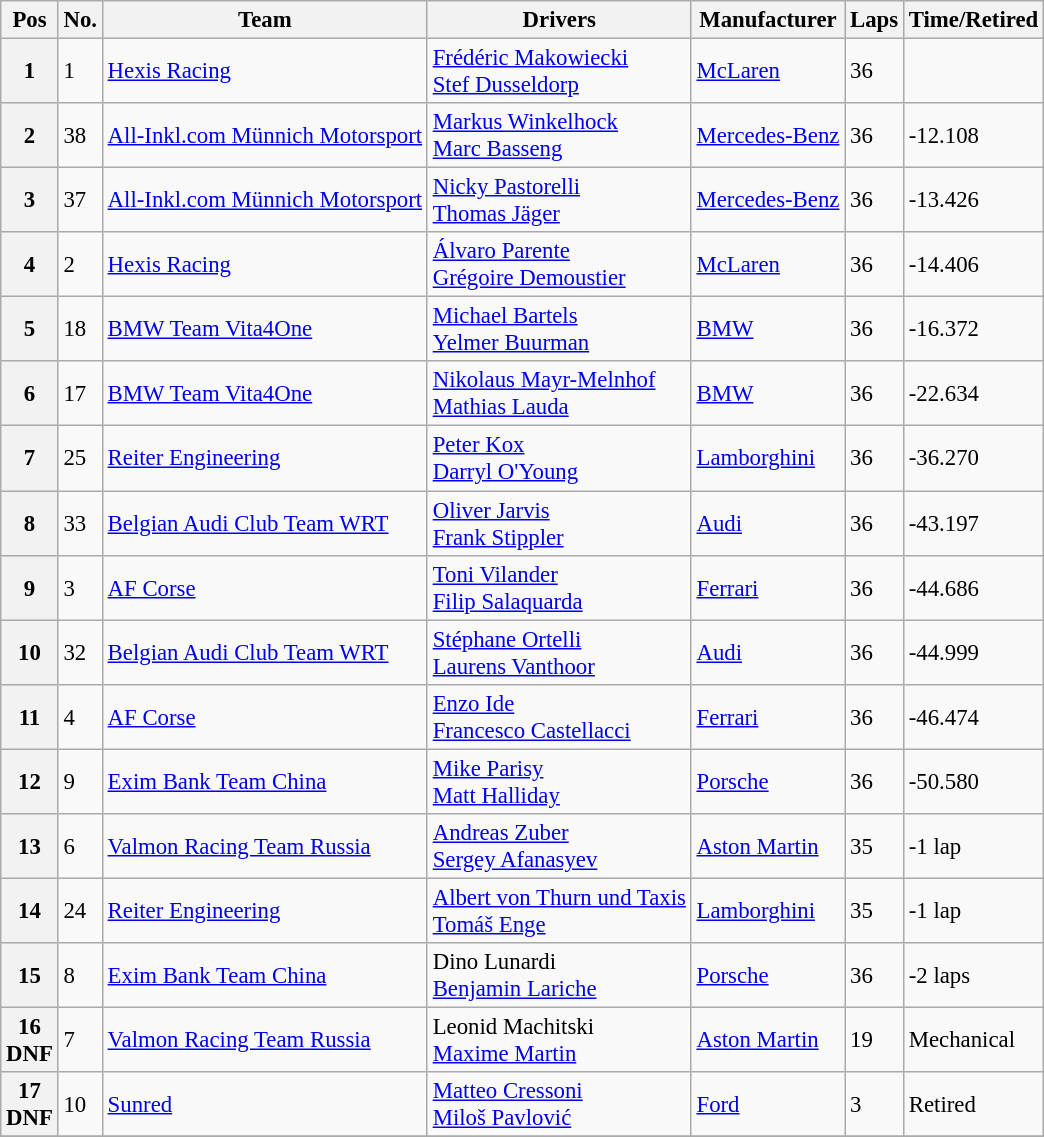<table class="wikitable" style="font-size: 95%;">
<tr>
<th>Pos</th>
<th>No.</th>
<th>Team</th>
<th>Drivers</th>
<th>Manufacturer</th>
<th>Laps</th>
<th>Time/Retired</th>
</tr>
<tr>
<th>1</th>
<td>1</td>
<td> <a href='#'>Hexis Racing</a></td>
<td> <a href='#'>Frédéric Makowiecki</a><br> <a href='#'>Stef Dusseldorp</a></td>
<td><a href='#'>McLaren</a></td>
<td>36</td>
<td></td>
</tr>
<tr>
<th>2</th>
<td>38</td>
<td> <a href='#'>All-Inkl.com Münnich Motorsport</a></td>
<td> <a href='#'>Markus Winkelhock</a><br> <a href='#'>Marc Basseng</a></td>
<td><a href='#'>Mercedes-Benz</a></td>
<td>36</td>
<td>-12.108</td>
</tr>
<tr>
<th>3</th>
<td>37</td>
<td> <a href='#'>All-Inkl.com Münnich Motorsport</a></td>
<td> <a href='#'>Nicky Pastorelli</a><br> <a href='#'>Thomas Jäger</a></td>
<td><a href='#'>Mercedes-Benz</a></td>
<td>36</td>
<td>-13.426</td>
</tr>
<tr>
<th>4</th>
<td>2</td>
<td> <a href='#'>Hexis Racing</a></td>
<td> <a href='#'>Álvaro Parente</a><br> <a href='#'>Grégoire Demoustier</a></td>
<td><a href='#'>McLaren</a></td>
<td>36</td>
<td>-14.406</td>
</tr>
<tr>
<th>5</th>
<td>18</td>
<td> <a href='#'>BMW Team Vita4One</a></td>
<td> <a href='#'>Michael Bartels</a><br> <a href='#'>Yelmer Buurman</a></td>
<td><a href='#'>BMW</a></td>
<td>36</td>
<td>-16.372</td>
</tr>
<tr>
<th>6</th>
<td>17</td>
<td> <a href='#'>BMW Team Vita4One</a></td>
<td> <a href='#'>Nikolaus Mayr-Melnhof</a><br> <a href='#'>Mathias Lauda</a></td>
<td><a href='#'>BMW</a></td>
<td>36</td>
<td>-22.634</td>
</tr>
<tr>
<th>7</th>
<td>25</td>
<td> <a href='#'>Reiter Engineering</a></td>
<td> <a href='#'>Peter Kox</a><br> <a href='#'>Darryl O'Young</a></td>
<td><a href='#'>Lamborghini</a></td>
<td>36</td>
<td>-36.270</td>
</tr>
<tr>
<th>8</th>
<td>33</td>
<td> <a href='#'>Belgian Audi Club Team WRT</a></td>
<td> <a href='#'>Oliver Jarvis</a><br> <a href='#'>Frank Stippler</a></td>
<td><a href='#'>Audi</a></td>
<td>36</td>
<td>-43.197</td>
</tr>
<tr>
<th>9</th>
<td>3</td>
<td> <a href='#'>AF Corse</a></td>
<td> <a href='#'>Toni Vilander</a><br> <a href='#'>Filip Salaquarda</a></td>
<td><a href='#'>Ferrari</a></td>
<td>36</td>
<td>-44.686</td>
</tr>
<tr>
<th>10</th>
<td>32</td>
<td> <a href='#'>Belgian Audi Club Team WRT</a></td>
<td> <a href='#'>Stéphane Ortelli</a><br> <a href='#'>Laurens Vanthoor</a></td>
<td><a href='#'>Audi</a></td>
<td>36</td>
<td>-44.999</td>
</tr>
<tr>
<th>11</th>
<td>4</td>
<td> <a href='#'>AF Corse</a></td>
<td> <a href='#'>Enzo Ide</a><br> <a href='#'>Francesco Castellacci</a></td>
<td><a href='#'>Ferrari</a></td>
<td>36</td>
<td>-46.474</td>
</tr>
<tr>
<th>12</th>
<td>9</td>
<td> <a href='#'>Exim Bank Team China</a></td>
<td> <a href='#'>Mike Parisy</a><br> <a href='#'>Matt Halliday</a></td>
<td><a href='#'>Porsche</a></td>
<td>36</td>
<td>-50.580</td>
</tr>
<tr>
<th>13</th>
<td>6</td>
<td> <a href='#'>Valmon Racing Team Russia</a></td>
<td> <a href='#'>Andreas Zuber</a><br> <a href='#'>Sergey Afanasyev</a></td>
<td><a href='#'>Aston Martin</a></td>
<td>35</td>
<td>-1 lap</td>
</tr>
<tr>
<th>14</th>
<td>24</td>
<td> <a href='#'>Reiter Engineering</a></td>
<td> <a href='#'>Albert von Thurn und Taxis</a><br> <a href='#'>Tomáš Enge</a></td>
<td><a href='#'>Lamborghini</a></td>
<td>35</td>
<td>-1 lap</td>
</tr>
<tr>
<th>15</th>
<td>8</td>
<td> <a href='#'>Exim Bank Team China</a></td>
<td> Dino Lunardi<br> <a href='#'>Benjamin Lariche</a></td>
<td><a href='#'>Porsche</a></td>
<td>36</td>
<td>-2 laps</td>
</tr>
<tr>
<th>16<br>DNF</th>
<td>7</td>
<td> <a href='#'>Valmon Racing Team Russia</a></td>
<td> Leonid Machitski<br> <a href='#'>Maxime Martin</a></td>
<td><a href='#'>Aston Martin</a></td>
<td>19</td>
<td>Mechanical</td>
</tr>
<tr>
<th>17<br>DNF</th>
<td>10</td>
<td> <a href='#'>Sunred</a></td>
<td> <a href='#'>Matteo Cressoni</a><br> <a href='#'>Miloš Pavlović</a></td>
<td><a href='#'>Ford</a></td>
<td>3</td>
<td>Retired</td>
</tr>
<tr>
</tr>
</table>
